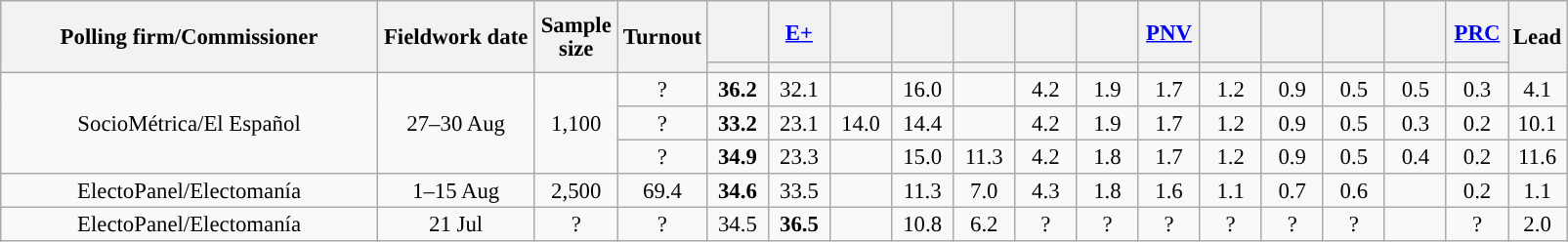<table class="wikitable collapsible collapsed" style="text-align:center; font-size:95%; line-height:16px;">
<tr style="height:42px;">
<th style="width:250px;" rowspan="2">Polling firm/Commissioner</th>
<th style="width:100px;" rowspan="2">Fieldwork date</th>
<th style="width:50px;" rowspan="2">Sample size</th>
<th style="width:50px;" rowspan="2">Turnout</th>
<th style="width:35px;"></th>
<th style="width:35px;"><a href='#'>E+</a></th>
<th style="width:35px;"></th>
<th style="width:35px;"></th>
<th style="width:35px;"></th>
<th style="width:35px;"></th>
<th style="width:35px;"></th>
<th style="width:35px;"><a href='#'>PNV</a></th>
<th style="width:35px;"></th>
<th style="width:35px;"></th>
<th style="width:35px;"></th>
<th style="width:35px;"></th>
<th style="width:35px;"><a href='#'>PRC</a></th>
<th style="width:30px;" rowspan="2">Lead</th>
</tr>
<tr>
<th style="color:inherit;background:"></th>
<th style="color:inherit;background:"></th>
<th style="color:inherit;background:"></th>
<th style="color:inherit;background:"></th>
<th style="color:inherit;background:"></th>
<th style="color:inherit;background:"></th>
<th style="color:inherit;background:"></th>
<th style="color:inherit;background:"></th>
<th style="color:inherit;background:"></th>
<th style="color:inherit;background:"></th>
<th style="color:inherit;background:"></th>
<th style="color:inherit;background:"></th>
<th style="color:inherit;background:"></th>
</tr>
<tr>
<td rowspan="3">SocioMétrica/El Español</td>
<td rowspan="3">27–30 Aug</td>
<td rowspan="3">1,100</td>
<td>?</td>
<td><strong>36.2</strong><br></td>
<td>32.1<br></td>
<td></td>
<td>16.0<br></td>
<td></td>
<td>4.2<br></td>
<td>1.9<br></td>
<td>1.7<br></td>
<td>1.2<br></td>
<td>0.9<br></td>
<td>0.5<br></td>
<td>0.5<br></td>
<td>0.3<br></td>
<td style="background:">4.1</td>
</tr>
<tr>
<td>?</td>
<td><strong>33.2</strong><br></td>
<td>23.1<br></td>
<td>14.0<br></td>
<td>14.4<br></td>
<td></td>
<td>4.2<br></td>
<td>1.9<br></td>
<td>1.7<br></td>
<td>1.2<br></td>
<td>0.9<br></td>
<td>0.5<br></td>
<td>0.3<br></td>
<td>0.2<br></td>
<td style="background:">10.1</td>
</tr>
<tr>
<td>?</td>
<td><strong>34.9</strong><br></td>
<td>23.3<br></td>
<td></td>
<td>15.0<br></td>
<td>11.3<br></td>
<td>4.2<br></td>
<td>1.8<br></td>
<td>1.7<br></td>
<td>1.2<br></td>
<td>0.9<br></td>
<td>0.5<br></td>
<td>0.4<br></td>
<td>0.2<br></td>
<td style="background:">11.6</td>
</tr>
<tr>
<td>ElectoPanel/Electomanía</td>
<td>1–15 Aug</td>
<td>2,500</td>
<td>69.4</td>
<td><strong>34.6</strong><br></td>
<td>33.5<br></td>
<td></td>
<td>11.3<br></td>
<td>7.0<br></td>
<td>4.3<br></td>
<td>1.8<br></td>
<td>1.6<br></td>
<td>1.1<br></td>
<td>0.7<br></td>
<td>0.6<br></td>
<td></td>
<td>0.2<br></td>
<td style="background:">1.1</td>
</tr>
<tr>
<td>ElectoPanel/Electomanía</td>
<td>21 Jul</td>
<td>?</td>
<td>?</td>
<td>34.5<br></td>
<td><strong>36.5</strong><br></td>
<td></td>
<td>10.8<br></td>
<td>6.2<br></td>
<td>?<br></td>
<td>?<br></td>
<td>?<br></td>
<td>?<br></td>
<td>?<br></td>
<td>?<br></td>
<td></td>
<td>?<br></td>
<td style="background:">2.0</td>
</tr>
</table>
